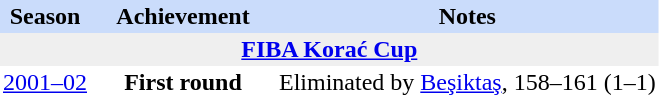<table class="toccolours" border="0" cellpadding="2" cellspacing="0" align="left" style="margin:0.5em;">
<tr bgcolor=#CADCFB>
<th>Season</th>
<th style="width:120px;">Achievement</th>
<th>Notes</th>
</tr>
<tr>
<th colspan="4" bgcolor=#EFEFEF><a href='#'>FIBA Korać Cup</a></th>
</tr>
<tr>
<td align="center"><a href='#'>2001–02</a></td>
<td align="center"><strong>First round</strong></td>
<td align="left">Eliminated by <a href='#'>Beşiktaş</a>, 158–161 (1–1)</td>
</tr>
<tr>
</tr>
</table>
